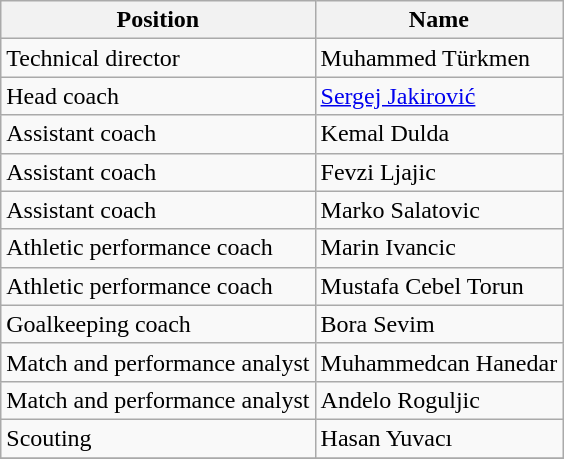<table class="wikitable">
<tr>
<th>Position</th>
<th>Name</th>
</tr>
<tr>
<td>Technical director</td>
<td> Muhammed Türkmen</td>
</tr>
<tr>
<td>Head coach</td>
<td> <a href='#'>Sergej Jakirović</a></td>
</tr>
<tr>
<td>Assistant coach</td>
<td> Kemal Dulda</td>
</tr>
<tr>
<td>Assistant coach</td>
<td> Fevzi Ljajic</td>
</tr>
<tr>
<td>Assistant coach</td>
<td> Marko Salatovic</td>
</tr>
<tr>
<td>Athletic performance coach</td>
<td> Marin Ivancic</td>
</tr>
<tr>
<td>Athletic performance coach</td>
<td> Mustafa Cebel Torun</td>
</tr>
<tr>
<td>Goalkeeping coach</td>
<td> Bora Sevim</td>
</tr>
<tr>
<td>Match and performance analyst</td>
<td> Muhammedcan Hanedar</td>
</tr>
<tr>
<td>Match and performance analyst</td>
<td> Andelo Roguljic</td>
</tr>
<tr>
<td>Scouting</td>
<td> Hasan Yuvacı</td>
</tr>
<tr>
</tr>
</table>
